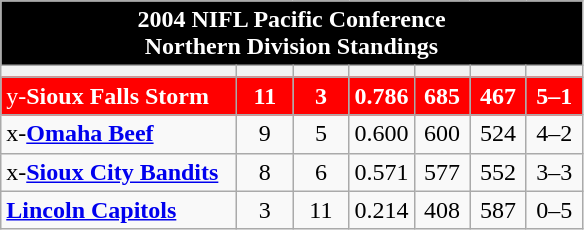<table class="wikitable" style="text-align:center;vertical-align: top">
<tr style="background: black; color:white;">
<td colspan="10" style="vertical-align:middle;"><strong>2004 NIFL Pacific Conference</strong><br><strong>Northern Division Standings</strong></td>
</tr>
<tr>
<th style="width:150px;"></th>
<th width="30"></th>
<th width="30"></th>
<th width="30"></th>
<th width="30"></th>
<th width="30"></th>
<th width="30"></th>
</tr>
<tr style="background:Red;color:White">
<td align=left>y-<strong>Sioux Falls Storm</strong></td>
<td><strong>11</strong></td>
<td><strong>3</strong></td>
<td><strong>0.786</strong></td>
<td><strong>685</strong></td>
<td><strong>467</strong></td>
<td><strong>5–1</strong></td>
</tr>
<tr>
<td align=left>x-<strong><a href='#'>Omaha Beef</a></strong></td>
<td>9</td>
<td>5</td>
<td>0.600</td>
<td>600</td>
<td>524</td>
<td>4–2</td>
</tr>
<tr>
<td align=left>x-<strong><a href='#'>Sioux City Bandits</a></strong></td>
<td>8</td>
<td>6</td>
<td>0.571</td>
<td>577</td>
<td>552</td>
<td>3–3</td>
</tr>
<tr>
<td align=left><strong><a href='#'>Lincoln Capitols</a></strong></td>
<td>3</td>
<td>11</td>
<td>0.214</td>
<td>408</td>
<td>587</td>
<td>0–5</td>
</tr>
</table>
